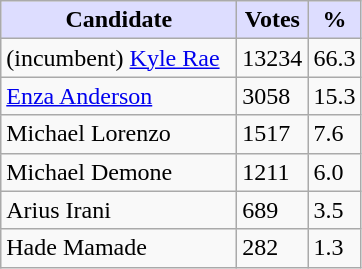<table class="wikitable">
<tr>
<th style="background:#ddf; width:150px;">Candidate</th>
<th style="background:#ddf;">Votes</th>
<th style="background:#ddf;">%</th>
</tr>
<tr>
<td>(incumbent) <a href='#'>Kyle Rae</a></td>
<td>13234</td>
<td>66.3</td>
</tr>
<tr>
<td><a href='#'>Enza Anderson</a></td>
<td>3058</td>
<td>15.3</td>
</tr>
<tr>
<td>Michael Lorenzo</td>
<td>1517</td>
<td>7.6</td>
</tr>
<tr>
<td>Michael Demone</td>
<td>1211</td>
<td>6.0</td>
</tr>
<tr>
<td>Arius Irani</td>
<td>689</td>
<td>3.5</td>
</tr>
<tr>
<td>Hade Mamade</td>
<td>282</td>
<td>1.3</td>
</tr>
</table>
